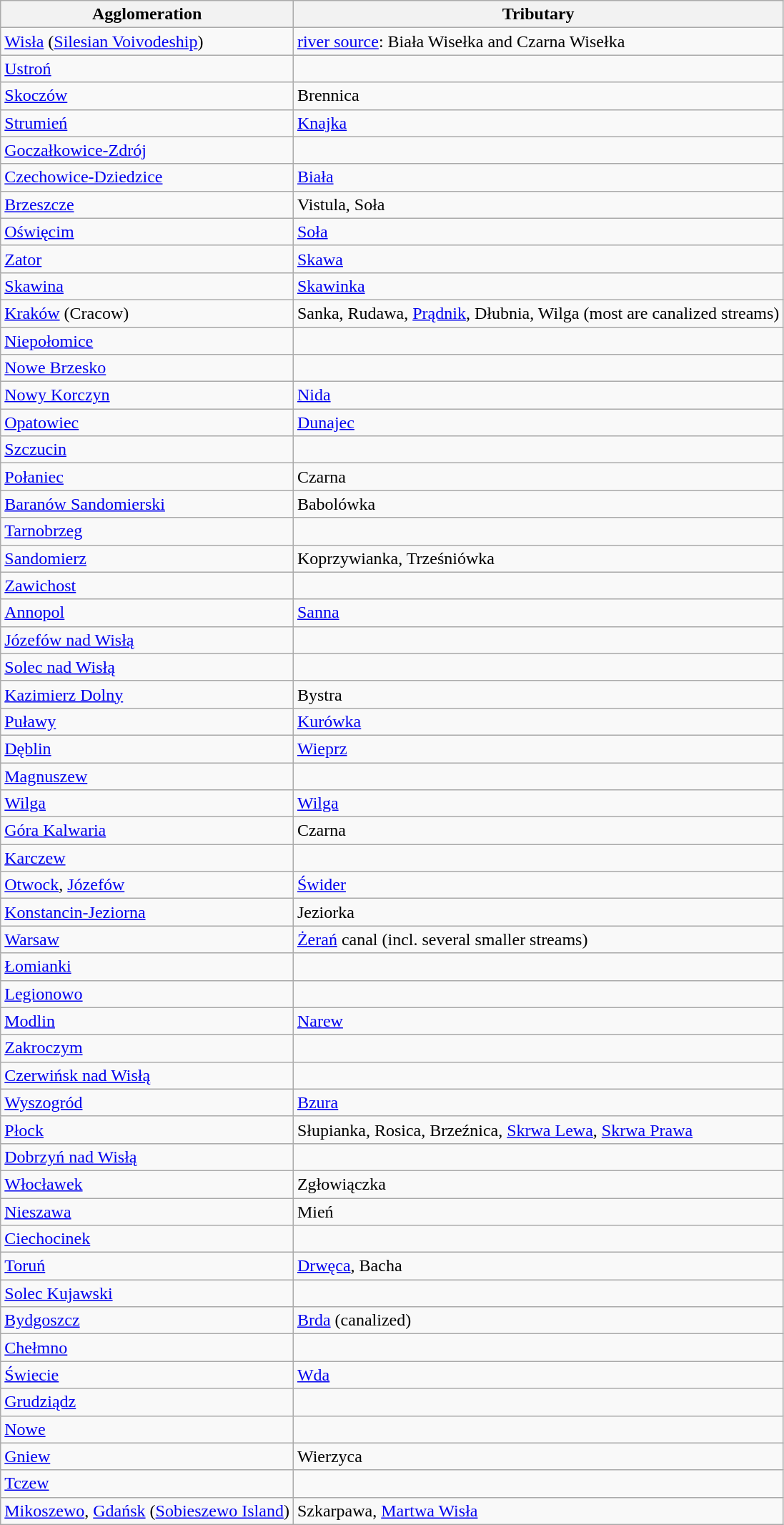<table class="wikitable">
<tr>
<th>Agglomeration</th>
<th>Tributary</th>
</tr>
<tr>
<td><a href='#'>Wisła</a> (<a href='#'>Silesian Voivodeship</a>)</td>
<td><a href='#'>river source</a>: Biała Wisełka and Czarna Wisełka</td>
</tr>
<tr>
<td><a href='#'>Ustroń</a></td>
<td></td>
</tr>
<tr>
<td><a href='#'>Skoczów</a></td>
<td>Brennica</td>
</tr>
<tr>
<td><a href='#'>Strumień</a></td>
<td><a href='#'>Knajka</a></td>
</tr>
<tr>
<td><a href='#'>Goczałkowice-Zdrój</a></td>
<td></td>
</tr>
<tr>
<td><a href='#'>Czechowice-Dziedzice</a></td>
<td><a href='#'>Biała</a></td>
</tr>
<tr>
<td><a href='#'>Brzeszcze</a></td>
<td>Vistula, Soła</td>
</tr>
<tr>
<td><a href='#'>Oświęcim</a></td>
<td><a href='#'>Soła</a></td>
</tr>
<tr>
<td><a href='#'>Zator</a></td>
<td><a href='#'>Skawa</a></td>
</tr>
<tr>
<td><a href='#'>Skawina</a></td>
<td><a href='#'>Skawinka</a></td>
</tr>
<tr>
<td><a href='#'>Kraków</a> (Cracow)</td>
<td>Sanka, Rudawa, <a href='#'>Prądnik</a>, Dłubnia, Wilga (most are canalized streams)</td>
</tr>
<tr>
<td><a href='#'>Niepołomice</a></td>
<td></td>
</tr>
<tr>
<td><a href='#'>Nowe Brzesko</a></td>
<td></td>
</tr>
<tr>
<td><a href='#'>Nowy Korczyn</a></td>
<td><a href='#'>Nida</a></td>
</tr>
<tr>
<td><a href='#'>Opatowiec</a></td>
<td><a href='#'>Dunajec</a></td>
</tr>
<tr>
<td><a href='#'>Szczucin</a></td>
<td></td>
</tr>
<tr>
<td><a href='#'>Połaniec</a></td>
<td>Czarna</td>
</tr>
<tr>
<td><a href='#'>Baranów Sandomierski</a></td>
<td>Babolówka</td>
</tr>
<tr>
<td><a href='#'>Tarnobrzeg</a></td>
<td></td>
</tr>
<tr>
<td><a href='#'>Sandomierz</a></td>
<td>Koprzywianka, Trześniówka</td>
</tr>
<tr>
<td><a href='#'>Zawichost</a></td>
<td></td>
</tr>
<tr>
<td><a href='#'>Annopol</a></td>
<td><a href='#'>Sanna</a></td>
</tr>
<tr>
<td><a href='#'>Józefów nad Wisłą</a></td>
<td></td>
</tr>
<tr>
<td><a href='#'>Solec nad Wisłą</a></td>
<td></td>
</tr>
<tr>
<td><a href='#'>Kazimierz Dolny</a></td>
<td>Bystra</td>
</tr>
<tr>
<td><a href='#'>Puławy</a></td>
<td><a href='#'>Kurówka</a></td>
</tr>
<tr>
<td><a href='#'>Dęblin</a></td>
<td><a href='#'>Wieprz</a></td>
</tr>
<tr>
<td><a href='#'>Magnuszew</a></td>
<td></td>
</tr>
<tr>
<td><a href='#'>Wilga</a></td>
<td><a href='#'>Wilga</a></td>
</tr>
<tr>
<td><a href='#'>Góra Kalwaria</a></td>
<td>Czarna</td>
</tr>
<tr>
<td><a href='#'>Karczew</a></td>
<td></td>
</tr>
<tr>
<td><a href='#'>Otwock</a>, <a href='#'>Józefów</a></td>
<td><a href='#'>Świder</a></td>
</tr>
<tr>
<td><a href='#'>Konstancin-Jeziorna</a></td>
<td>Jeziorka</td>
</tr>
<tr>
<td><a href='#'>Warsaw</a></td>
<td><a href='#'>Żerań</a> canal (incl. several smaller streams)</td>
</tr>
<tr>
<td><a href='#'>Łomianki</a></td>
<td></td>
</tr>
<tr>
<td><a href='#'>Legionowo</a></td>
<td></td>
</tr>
<tr>
<td><a href='#'>Modlin</a></td>
<td><a href='#'>Narew</a></td>
</tr>
<tr>
<td><a href='#'>Zakroczym</a></td>
<td></td>
</tr>
<tr>
<td><a href='#'>Czerwińsk nad Wisłą</a></td>
<td></td>
</tr>
<tr>
<td><a href='#'>Wyszogród</a></td>
<td><a href='#'>Bzura</a></td>
</tr>
<tr>
<td><a href='#'>Płock</a></td>
<td>Słupianka, Rosica, Brzeźnica, <a href='#'>Skrwa Lewa</a>, <a href='#'>Skrwa Prawa</a></td>
</tr>
<tr>
<td><a href='#'>Dobrzyń nad Wisłą</a></td>
<td></td>
</tr>
<tr>
<td><a href='#'>Włocławek</a></td>
<td>Zgłowiączka</td>
</tr>
<tr>
<td><a href='#'>Nieszawa</a></td>
<td>Mień</td>
</tr>
<tr>
<td><a href='#'>Ciechocinek</a></td>
<td></td>
</tr>
<tr>
<td><a href='#'>Toruń</a></td>
<td><a href='#'>Drwęca</a>, Bacha</td>
</tr>
<tr>
<td><a href='#'>Solec Kujawski</a></td>
<td></td>
</tr>
<tr>
<td><a href='#'>Bydgoszcz</a></td>
<td><a href='#'>Brda</a> (canalized)</td>
</tr>
<tr>
<td><a href='#'>Chełmno</a></td>
<td></td>
</tr>
<tr>
<td><a href='#'>Świecie</a></td>
<td><a href='#'>Wda</a></td>
</tr>
<tr>
<td><a href='#'>Grudziądz</a></td>
<td></td>
</tr>
<tr>
<td><a href='#'>Nowe</a></td>
<td></td>
</tr>
<tr>
<td><a href='#'>Gniew</a></td>
<td>Wierzyca</td>
</tr>
<tr>
<td><a href='#'>Tczew</a></td>
<td></td>
</tr>
<tr>
<td><a href='#'>Mikoszewo</a>, <a href='#'>Gdańsk</a> (<a href='#'>Sobieszewo Island</a>)</td>
<td>Szkarpawa, <a href='#'>Martwa Wisła</a></td>
</tr>
</table>
